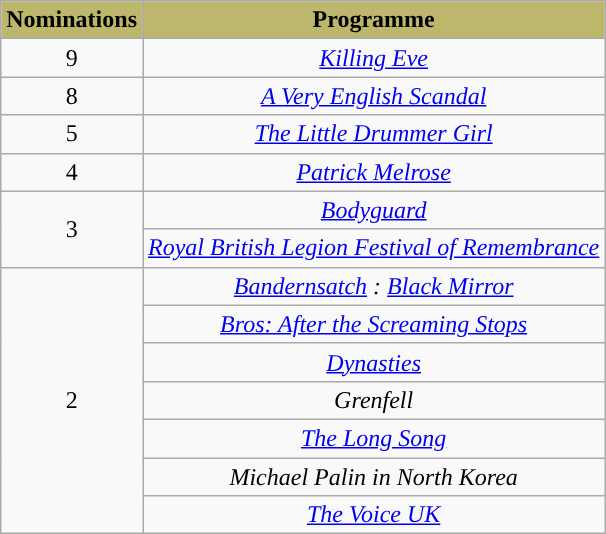<table class="wikitable" style="text-align:center;">
<tr>
<th style="background:#BDB76B;">Nominations</th>
<th style="background:#BDB76B;">Programme</th>
</tr>
<tr>
<td>9</td>
<td><em><a href='#'>Killing Eve</a></em></td>
</tr>
<tr>
<td>8</td>
<td><em><a href='#'>A Very English Scandal</a></em></td>
</tr>
<tr>
<td>5</td>
<td><em><a href='#'>The Little Drummer Girl</a></em></td>
</tr>
<tr>
<td>4</td>
<td><em><a href='#'>Patrick Melrose</a></em></td>
</tr>
<tr>
<td rowspan="2">3</td>
<td><em><a href='#'>Bodyguard</a></em></td>
</tr>
<tr>
<td><em><a href='#'>Royal British Legion Festival of Remembrance</a></em></td>
</tr>
<tr>
<td rowspan="7">2</td>
<td><em><a href='#'>Bandernsatch</a> : <a href='#'>Black Mirror</a></em></td>
</tr>
<tr>
<td><em><a href='#'>Bros: After the Screaming Stops</a></em></td>
</tr>
<tr>
<td><em><a href='#'>Dynasties</a></em></td>
</tr>
<tr>
<td><em>Grenfell</em></td>
</tr>
<tr>
<td><em><a href='#'>The Long Song</a></em></td>
</tr>
<tr>
<td><em>Michael Palin in North Korea</em></td>
</tr>
<tr>
<td><em><a href='#'>The Voice UK</a></em></td>
</tr>
</table>
